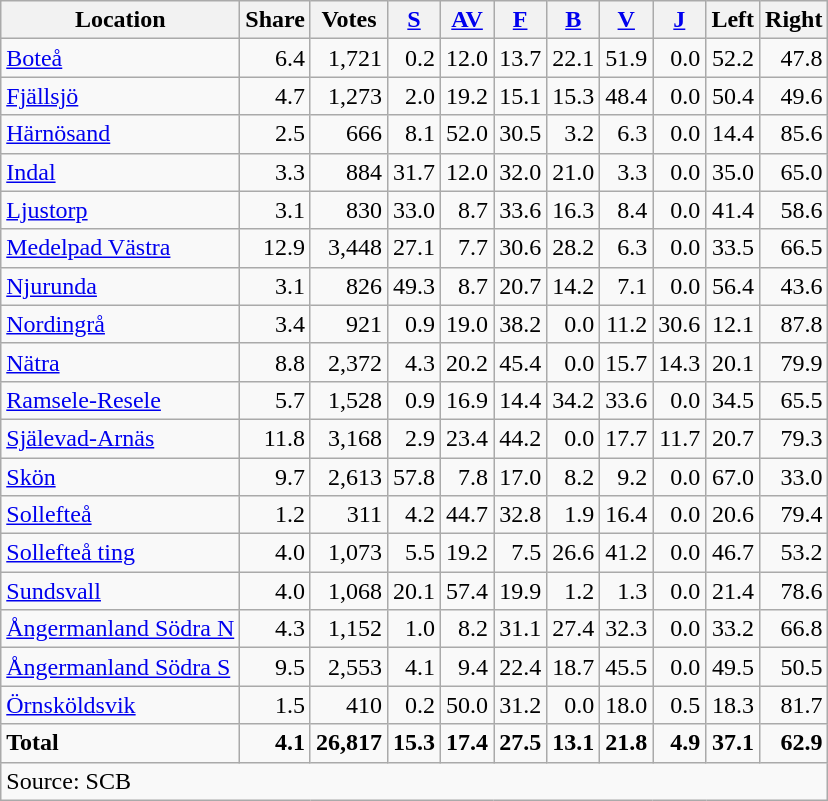<table class="wikitable sortable" style=text-align:right>
<tr>
<th>Location</th>
<th>Share</th>
<th>Votes</th>
<th><a href='#'>S</a></th>
<th><a href='#'>AV</a></th>
<th><a href='#'>F</a></th>
<th><a href='#'>B</a></th>
<th><a href='#'>V</a></th>
<th><a href='#'>J</a></th>
<th>Left</th>
<th>Right</th>
</tr>
<tr>
<td align=left><a href='#'>Boteå</a></td>
<td>6.4</td>
<td>1,721</td>
<td>0.2</td>
<td>12.0</td>
<td>13.7</td>
<td>22.1</td>
<td>51.9</td>
<td>0.0</td>
<td>52.2</td>
<td>47.8</td>
</tr>
<tr>
<td align=left><a href='#'>Fjällsjö</a></td>
<td>4.7</td>
<td>1,273</td>
<td>2.0</td>
<td>19.2</td>
<td>15.1</td>
<td>15.3</td>
<td>48.4</td>
<td>0.0</td>
<td>50.4</td>
<td>49.6</td>
</tr>
<tr>
<td align=left><a href='#'>Härnösand</a></td>
<td>2.5</td>
<td>666</td>
<td>8.1</td>
<td>52.0</td>
<td>30.5</td>
<td>3.2</td>
<td>6.3</td>
<td>0.0</td>
<td>14.4</td>
<td>85.6</td>
</tr>
<tr>
<td align=left><a href='#'>Indal</a></td>
<td>3.3</td>
<td>884</td>
<td>31.7</td>
<td>12.0</td>
<td>32.0</td>
<td>21.0</td>
<td>3.3</td>
<td>0.0</td>
<td>35.0</td>
<td>65.0</td>
</tr>
<tr>
<td align=left><a href='#'>Ljustorp</a></td>
<td>3.1</td>
<td>830</td>
<td>33.0</td>
<td>8.7</td>
<td>33.6</td>
<td>16.3</td>
<td>8.4</td>
<td>0.0</td>
<td>41.4</td>
<td>58.6</td>
</tr>
<tr>
<td align=left><a href='#'>Medelpad Västra</a></td>
<td>12.9</td>
<td>3,448</td>
<td>27.1</td>
<td>7.7</td>
<td>30.6</td>
<td>28.2</td>
<td>6.3</td>
<td>0.0</td>
<td>33.5</td>
<td>66.5</td>
</tr>
<tr>
<td align=left><a href='#'>Njurunda</a></td>
<td>3.1</td>
<td>826</td>
<td>49.3</td>
<td>8.7</td>
<td>20.7</td>
<td>14.2</td>
<td>7.1</td>
<td>0.0</td>
<td>56.4</td>
<td>43.6</td>
</tr>
<tr>
<td align=left><a href='#'>Nordingrå</a></td>
<td>3.4</td>
<td>921</td>
<td>0.9</td>
<td>19.0</td>
<td>38.2</td>
<td>0.0</td>
<td>11.2</td>
<td>30.6</td>
<td>12.1</td>
<td>87.8</td>
</tr>
<tr>
<td align=left><a href='#'>Nätra</a></td>
<td>8.8</td>
<td>2,372</td>
<td>4.3</td>
<td>20.2</td>
<td>45.4</td>
<td>0.0</td>
<td>15.7</td>
<td>14.3</td>
<td>20.1</td>
<td>79.9</td>
</tr>
<tr>
<td align=left><a href='#'>Ramsele-Resele</a></td>
<td>5.7</td>
<td>1,528</td>
<td>0.9</td>
<td>16.9</td>
<td>14.4</td>
<td>34.2</td>
<td>33.6</td>
<td>0.0</td>
<td>34.5</td>
<td>65.5</td>
</tr>
<tr>
<td align=left><a href='#'>Själevad-Arnäs</a></td>
<td>11.8</td>
<td>3,168</td>
<td>2.9</td>
<td>23.4</td>
<td>44.2</td>
<td>0.0</td>
<td>17.7</td>
<td>11.7</td>
<td>20.7</td>
<td>79.3</td>
</tr>
<tr>
<td align=left><a href='#'>Skön</a></td>
<td>9.7</td>
<td>2,613</td>
<td>57.8</td>
<td>7.8</td>
<td>17.0</td>
<td>8.2</td>
<td>9.2</td>
<td>0.0</td>
<td>67.0</td>
<td>33.0</td>
</tr>
<tr>
<td align=left><a href='#'>Sollefteå</a></td>
<td>1.2</td>
<td>311</td>
<td>4.2</td>
<td>44.7</td>
<td>32.8</td>
<td>1.9</td>
<td>16.4</td>
<td>0.0</td>
<td>20.6</td>
<td>79.4</td>
</tr>
<tr>
<td align=left><a href='#'>Sollefteå ting</a></td>
<td>4.0</td>
<td>1,073</td>
<td>5.5</td>
<td>19.2</td>
<td>7.5</td>
<td>26.6</td>
<td>41.2</td>
<td>0.0</td>
<td>46.7</td>
<td>53.2</td>
</tr>
<tr>
<td align=left><a href='#'>Sundsvall</a></td>
<td>4.0</td>
<td>1,068</td>
<td>20.1</td>
<td>57.4</td>
<td>19.9</td>
<td>1.2</td>
<td>1.3</td>
<td>0.0</td>
<td>21.4</td>
<td>78.6</td>
</tr>
<tr>
<td align=left><a href='#'>Ångermanland Södra N</a></td>
<td>4.3</td>
<td>1,152</td>
<td>1.0</td>
<td>8.2</td>
<td>31.1</td>
<td>27.4</td>
<td>32.3</td>
<td>0.0</td>
<td>33.2</td>
<td>66.8</td>
</tr>
<tr>
<td align=left><a href='#'>Ångermanland Södra S</a></td>
<td>9.5</td>
<td>2,553</td>
<td>4.1</td>
<td>9.4</td>
<td>22.4</td>
<td>18.7</td>
<td>45.5</td>
<td>0.0</td>
<td>49.5</td>
<td>50.5</td>
</tr>
<tr>
<td align=left><a href='#'>Örnsköldsvik</a></td>
<td>1.5</td>
<td>410</td>
<td>0.2</td>
<td>50.0</td>
<td>31.2</td>
<td>0.0</td>
<td>18.0</td>
<td>0.5</td>
<td>18.3</td>
<td>81.7</td>
</tr>
<tr>
<td align=left><strong>Total</strong></td>
<td><strong>4.1</strong></td>
<td><strong>26,817</strong></td>
<td><strong>15.3</strong></td>
<td><strong>17.4</strong></td>
<td><strong>27.5</strong></td>
<td><strong>13.1</strong></td>
<td><strong>21.8</strong></td>
<td><strong>4.9</strong></td>
<td><strong>37.1</strong></td>
<td><strong>62.9</strong></td>
</tr>
<tr>
<td align=left colspan=11>Source: SCB </td>
</tr>
</table>
